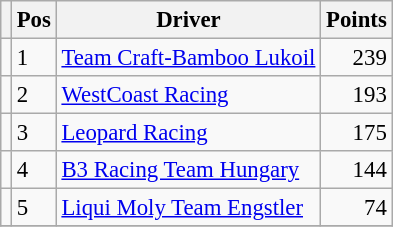<table class="wikitable" style="font-size: 95%;">
<tr>
<th></th>
<th>Pos</th>
<th>Driver</th>
<th>Points</th>
</tr>
<tr>
<td align="left"></td>
<td>1</td>
<td> <a href='#'>Team Craft-Bamboo Lukoil</a></td>
<td align="right">239</td>
</tr>
<tr>
<td align="left"></td>
<td>2</td>
<td> <a href='#'>WestCoast Racing</a></td>
<td align="right">193</td>
</tr>
<tr>
<td align="left"></td>
<td>3</td>
<td> <a href='#'>Leopard Racing</a></td>
<td align="right">175</td>
</tr>
<tr>
<td align="left"></td>
<td>4</td>
<td> <a href='#'>B3 Racing Team Hungary</a></td>
<td align="right">144</td>
</tr>
<tr>
<td align="left"></td>
<td>5</td>
<td> <a href='#'>Liqui Moly Team Engstler</a></td>
<td align="right">74</td>
</tr>
<tr>
</tr>
</table>
